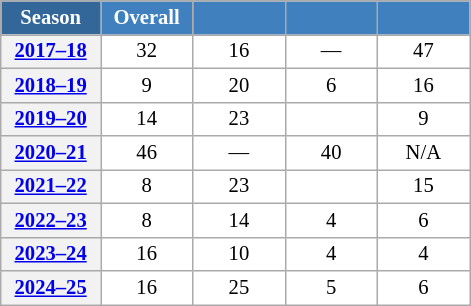<table class="wikitable" style="font-size:86%; text-align:center; border:grey solid 1px; border-collapse:collapse; background:#ffffff;">
<tr>
<th style="background-color:#369; color:white; width:60px;"> Season </th>
<th style="background-color:#4180be; color:white; width:55px;">Overall</th>
<th style="background-color:#4180be; color:white; width:55px;"></th>
<th style="background-color:#4180be; color:white; width:55px;"></th>
<th style="background-color:#4180be; color:white; width:55px;"></th>
</tr>
<tr>
<th scope="row" style="text-align:center;"><a href='#'>2017–18</a></th>
<td align=center>32</td>
<td align=center>16</td>
<td align=center>—</td>
<td align=center>47</td>
</tr>
<tr>
<th scope=row align=center><a href='#'>2018–19</a></th>
<td align=center>9</td>
<td align=center>20</td>
<td align=center>6</td>
<td align=center>16</td>
</tr>
<tr>
<th scope=row align=center><a href='#'>2019–20</a></th>
<td align=center>14</td>
<td align=center>23</td>
<td align=center></td>
<td align=center>9</td>
</tr>
<tr>
<th scope=row align=center><a href='#'>2020–21</a></th>
<td align=center>46</td>
<td align=center>—</td>
<td align=center>40</td>
<td align=center>N/A</td>
</tr>
<tr>
<th scope=row align=center><a href='#'>2021–22</a></th>
<td align=center>8</td>
<td align=center>23</td>
<td align=center></td>
<td align=center>15</td>
</tr>
<tr>
<th scope=row align=center><a href='#'>2022–23</a></th>
<td align=center>8</td>
<td align=center>14</td>
<td align=center>4</td>
<td align=center>6</td>
</tr>
<tr>
<th scope=row align=center><a href='#'>2023–24</a></th>
<td align=center>16</td>
<td align=center>10</td>
<td align=center>4</td>
<td align=center>4</td>
</tr>
<tr>
<th scope=row align=center><a href='#'>2024–25</a></th>
<td align=center>16</td>
<td align=center>25</td>
<td align=center>5</td>
<td align=center>6</td>
</tr>
</table>
